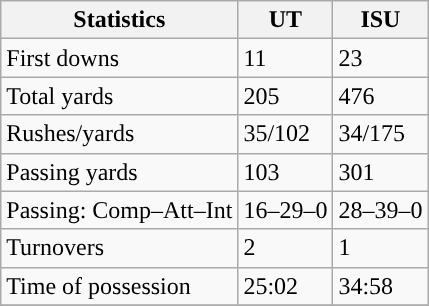<table class="wikitable" style="float: left;">
<tr>
<th>Statistics</th>
<th>UT</th>
<th>ISU</th>
</tr>
<tr>
<td>First downs</td>
<td>11</td>
<td>23</td>
</tr>
<tr>
<td>Total yards</td>
<td>205</td>
<td>476</td>
</tr>
<tr>
<td>Rushes/yards</td>
<td>35/102</td>
<td>34/175</td>
</tr>
<tr>
<td>Passing yards</td>
<td>103</td>
<td>301</td>
</tr>
<tr>
<td>Passing: Comp–Att–Int</td>
<td>16–29–0</td>
<td>28–39–0</td>
</tr>
<tr>
<td>Turnovers</td>
<td>2</td>
<td>1</td>
</tr>
<tr>
<td>Time of possession</td>
<td>25:02</td>
<td>34:58</td>
</tr>
<tr>
</tr>
</table>
